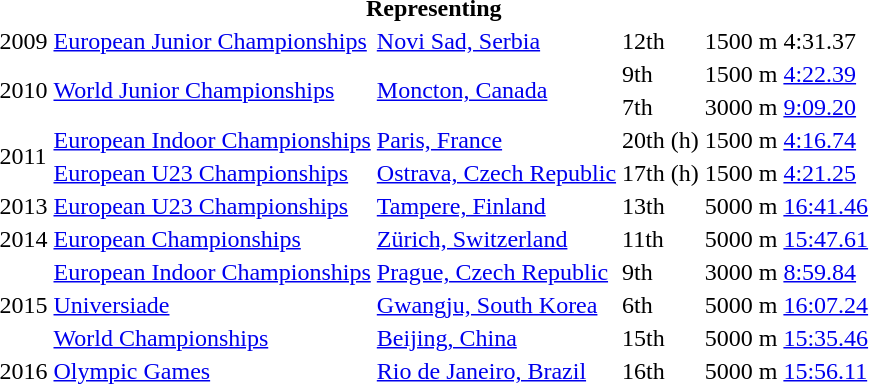<table>
<tr>
<th colspan="6">Representing </th>
</tr>
<tr>
<td>2009</td>
<td><a href='#'>European Junior Championships</a></td>
<td><a href='#'>Novi Sad, Serbia</a></td>
<td>12th</td>
<td>1500 m</td>
<td>4:31.37</td>
</tr>
<tr>
<td rowspan=2>2010</td>
<td rowspan=2><a href='#'>World Junior Championships</a></td>
<td rowspan=2><a href='#'>Moncton, Canada</a></td>
<td>9th</td>
<td>1500 m</td>
<td><a href='#'>4:22.39</a></td>
</tr>
<tr>
<td>7th</td>
<td>3000 m</td>
<td><a href='#'>9:09.20</a></td>
</tr>
<tr>
<td rowspan=2>2011</td>
<td><a href='#'>European Indoor Championships</a></td>
<td><a href='#'>Paris, France</a></td>
<td>20th (h)</td>
<td>1500 m</td>
<td><a href='#'>4:16.74</a></td>
</tr>
<tr>
<td><a href='#'>European U23 Championships</a></td>
<td><a href='#'>Ostrava, Czech Republic</a></td>
<td>17th (h)</td>
<td>1500 m</td>
<td><a href='#'>4:21.25</a></td>
</tr>
<tr>
<td>2013</td>
<td><a href='#'>European U23 Championships</a></td>
<td><a href='#'>Tampere, Finland</a></td>
<td>13th</td>
<td>5000 m</td>
<td><a href='#'>16:41.46</a></td>
</tr>
<tr>
<td>2014</td>
<td><a href='#'>European Championships</a></td>
<td><a href='#'>Zürich, Switzerland</a></td>
<td>11th</td>
<td>5000 m</td>
<td><a href='#'>15:47.61</a></td>
</tr>
<tr>
<td rowspan=3>2015</td>
<td><a href='#'>European Indoor Championships</a></td>
<td><a href='#'>Prague, Czech Republic</a></td>
<td>9th</td>
<td>3000 m</td>
<td><a href='#'>8:59.84</a></td>
</tr>
<tr>
<td><a href='#'>Universiade</a></td>
<td><a href='#'>Gwangju, South Korea</a></td>
<td>6th</td>
<td>5000 m</td>
<td><a href='#'>16:07.24</a></td>
</tr>
<tr>
<td><a href='#'>World Championships</a></td>
<td><a href='#'>Beijing, China</a></td>
<td>15th</td>
<td>5000 m</td>
<td><a href='#'>15:35.46</a></td>
</tr>
<tr>
<td>2016</td>
<td><a href='#'>Olympic Games</a></td>
<td><a href='#'>Rio de Janeiro, Brazil</a></td>
<td>16th</td>
<td>5000 m</td>
<td><a href='#'>15:56.11</a></td>
</tr>
</table>
